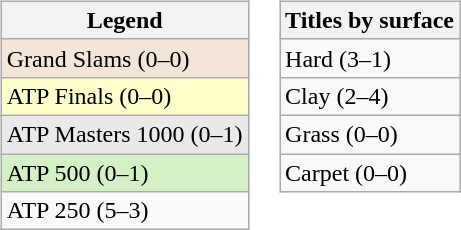<table>
<tr valign=top>
<td><br><table class="wikitable">
<tr>
<th>Legend</th>
</tr>
<tr bgcolor=f3e6d7>
<td>Grand Slams (0–0)</td>
</tr>
<tr bgcolor=ffffcc>
<td>ATP Finals (0–0)</td>
</tr>
<tr bgcolor=e9e9e9>
<td>ATP Masters 1000 (0–1)</td>
</tr>
<tr bgcolor=d4f1c5>
<td>ATP 500 (0–1)</td>
</tr>
<tr>
<td>ATP 250 (5–3)</td>
</tr>
</table>
</td>
<td><br><table class="wikitable">
<tr>
<th>Titles by surface</th>
</tr>
<tr>
<td>Hard (3–1)</td>
</tr>
<tr>
<td>Clay (2–4)</td>
</tr>
<tr>
<td>Grass (0–0)</td>
</tr>
<tr>
<td>Carpet (0–0)</td>
</tr>
</table>
</td>
</tr>
</table>
